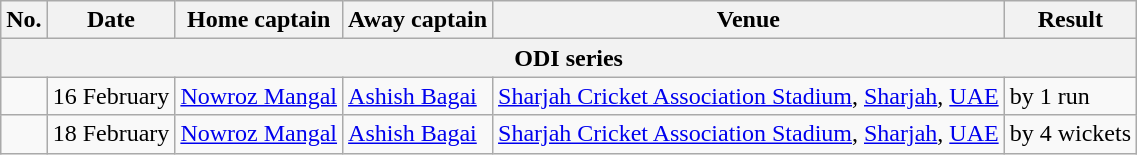<table class="wikitable">
<tr>
<th>No.</th>
<th>Date</th>
<th>Home captain</th>
<th>Away captain</th>
<th>Venue</th>
<th>Result</th>
</tr>
<tr>
<th colspan="9">ODI series</th>
</tr>
<tr>
<td></td>
<td>16 February</td>
<td><a href='#'>Nowroz Mangal</a></td>
<td><a href='#'>Ashish Bagai</a></td>
<td><a href='#'>Sharjah Cricket Association Stadium</a>, <a href='#'>Sharjah</a>, <a href='#'>UAE</a></td>
<td> by 1 run</td>
</tr>
<tr>
<td></td>
<td>18 February</td>
<td><a href='#'>Nowroz Mangal</a></td>
<td><a href='#'>Ashish Bagai</a></td>
<td><a href='#'>Sharjah Cricket Association Stadium</a>, <a href='#'>Sharjah</a>, <a href='#'>UAE</a></td>
<td> by 4 wickets</td>
</tr>
</table>
